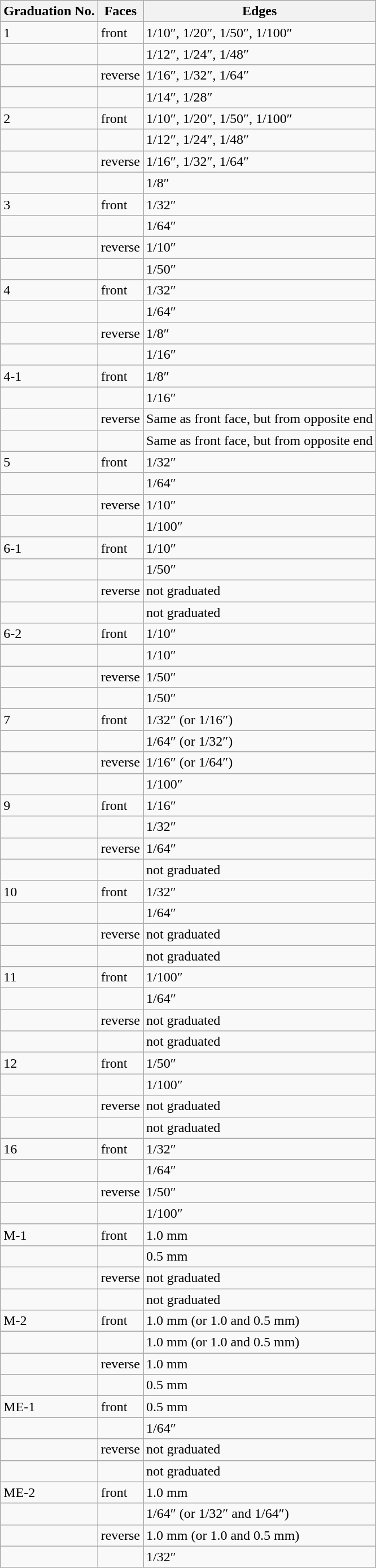<table class="wikitable">
<tr>
<th>Graduation No.</th>
<th>Faces</th>
<th>Edges</th>
</tr>
<tr>
<td>1</td>
<td>front</td>
<td>1/10″, 1/20″, 1/50″, 1/100″</td>
</tr>
<tr>
<td></td>
<td></td>
<td>1/12″, 1/24″, 1/48″</td>
</tr>
<tr>
<td></td>
<td>reverse</td>
<td>1/16″, 1/32″, 1/64″</td>
</tr>
<tr>
<td></td>
<td></td>
<td>1/14″, 1/28″</td>
</tr>
<tr>
<td>2</td>
<td>front</td>
<td>1/10″, 1/20″, 1/50″, 1/100″</td>
</tr>
<tr>
<td></td>
<td></td>
<td>1/12″, 1/24″, 1/48″</td>
</tr>
<tr>
<td></td>
<td>reverse</td>
<td>1/16″, 1/32″, 1/64″</td>
</tr>
<tr>
<td></td>
<td></td>
<td>1/8″</td>
</tr>
<tr>
<td>3</td>
<td>front</td>
<td>1/32″</td>
</tr>
<tr>
<td></td>
<td></td>
<td>1/64″</td>
</tr>
<tr>
<td></td>
<td>reverse</td>
<td>1/10″</td>
</tr>
<tr>
<td></td>
<td></td>
<td>1/50″</td>
</tr>
<tr>
<td>4</td>
<td>front</td>
<td>1/32″</td>
</tr>
<tr>
<td></td>
<td></td>
<td>1/64″</td>
</tr>
<tr>
<td></td>
<td>reverse</td>
<td>1/8″</td>
</tr>
<tr>
<td></td>
<td></td>
<td>1/16″</td>
</tr>
<tr>
<td>4-1</td>
<td>front</td>
<td>1/8″</td>
</tr>
<tr>
<td></td>
<td></td>
<td>1/16″</td>
</tr>
<tr>
<td></td>
<td>reverse</td>
<td>Same as front face, but from opposite end</td>
</tr>
<tr>
<td></td>
<td></td>
<td>Same as front face, but from opposite end</td>
</tr>
<tr>
<td>5</td>
<td>front</td>
<td>1/32″</td>
</tr>
<tr>
<td></td>
<td></td>
<td>1/64″</td>
</tr>
<tr>
<td></td>
<td>reverse</td>
<td>1/10″</td>
</tr>
<tr>
<td></td>
<td></td>
<td>1/100″</td>
</tr>
<tr>
<td>6-1</td>
<td>front</td>
<td>1/10″</td>
</tr>
<tr>
<td></td>
<td></td>
<td>1/50″</td>
</tr>
<tr>
<td></td>
<td>reverse</td>
<td>not graduated</td>
</tr>
<tr>
<td></td>
<td></td>
<td>not graduated</td>
</tr>
<tr>
<td>6-2</td>
<td>front</td>
<td>1/10″</td>
</tr>
<tr>
<td></td>
<td></td>
<td>1/10″</td>
</tr>
<tr>
<td></td>
<td>reverse</td>
<td>1/50″</td>
</tr>
<tr>
<td></td>
<td></td>
<td>1/50″</td>
</tr>
<tr>
<td>7</td>
<td>front</td>
<td>1/32″ (or 1/16″)</td>
</tr>
<tr>
<td></td>
<td></td>
<td>1/64″ (or 1/32″)</td>
</tr>
<tr>
<td></td>
<td>reverse</td>
<td>1/16″ (or 1/64″)</td>
</tr>
<tr>
<td></td>
<td></td>
<td>1/100″</td>
</tr>
<tr>
<td>9</td>
<td>front</td>
<td>1/16″</td>
</tr>
<tr>
<td></td>
<td></td>
<td>1/32″</td>
</tr>
<tr>
<td></td>
<td>reverse</td>
<td>1/64″</td>
</tr>
<tr>
<td></td>
<td></td>
<td>not graduated</td>
</tr>
<tr>
<td>10</td>
<td>front</td>
<td>1/32″</td>
</tr>
<tr>
<td></td>
<td></td>
<td>1/64″</td>
</tr>
<tr>
<td></td>
<td>reverse</td>
<td>not graduated</td>
</tr>
<tr>
<td></td>
<td></td>
<td>not graduated</td>
</tr>
<tr>
<td>11</td>
<td>front</td>
<td>1/100″</td>
</tr>
<tr>
<td></td>
<td></td>
<td>1/64″</td>
</tr>
<tr>
<td></td>
<td>reverse</td>
<td>not graduated</td>
</tr>
<tr>
<td></td>
<td></td>
<td>not graduated</td>
</tr>
<tr>
<td>12</td>
<td>front</td>
<td>1/50″</td>
</tr>
<tr>
<td></td>
<td></td>
<td>1/100″</td>
</tr>
<tr>
<td></td>
<td>reverse</td>
<td>not graduated</td>
</tr>
<tr>
<td></td>
<td></td>
<td>not graduated</td>
</tr>
<tr>
<td>16</td>
<td>front</td>
<td>1/32″</td>
</tr>
<tr>
<td></td>
<td></td>
<td>1/64″</td>
</tr>
<tr>
<td></td>
<td>reverse</td>
<td>1/50″</td>
</tr>
<tr>
<td></td>
<td></td>
<td>1/100″</td>
</tr>
<tr>
<td>M-1</td>
<td>front</td>
<td>1.0 mm</td>
</tr>
<tr>
<td></td>
<td></td>
<td>0.5 mm</td>
</tr>
<tr>
<td></td>
<td>reverse</td>
<td>not graduated</td>
</tr>
<tr>
<td></td>
<td></td>
<td>not graduated</td>
</tr>
<tr>
<td>M-2</td>
<td>front</td>
<td>1.0 mm (or 1.0 and 0.5 mm)</td>
</tr>
<tr>
<td></td>
<td></td>
<td>1.0 mm (or 1.0 and 0.5 mm)</td>
</tr>
<tr>
<td></td>
<td>reverse</td>
<td>1.0 mm</td>
</tr>
<tr>
<td></td>
<td></td>
<td>0.5 mm</td>
</tr>
<tr>
<td>ME-1</td>
<td>front</td>
<td>0.5 mm</td>
</tr>
<tr>
<td></td>
<td></td>
<td>1/64″</td>
</tr>
<tr>
<td></td>
<td>reverse</td>
<td>not graduated</td>
</tr>
<tr>
<td></td>
<td></td>
<td>not graduated</td>
</tr>
<tr>
<td>ME-2</td>
<td>front</td>
<td>1.0 mm</td>
</tr>
<tr>
<td></td>
<td></td>
<td>1/64″ (or 1/32″ and 1/64″)</td>
</tr>
<tr>
<td></td>
<td>reverse</td>
<td>1.0 mm (or 1.0 and 0.5 mm)</td>
</tr>
<tr>
<td></td>
<td></td>
<td>1/32″</td>
</tr>
</table>
